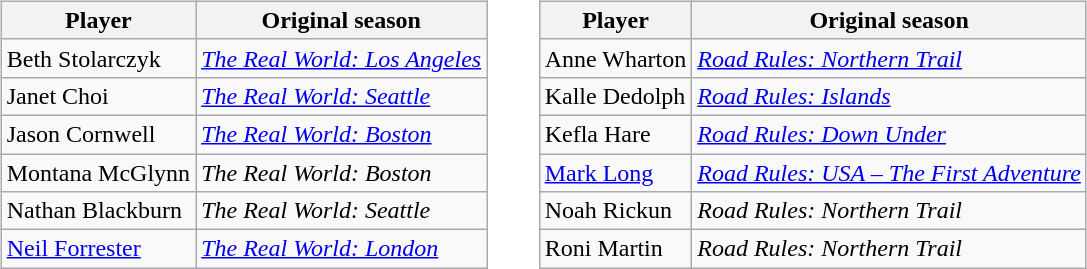<table>
<tr>
<td valign="top"><br><table class="wikitable sortable">
<tr>
<th>Player</th>
<th>Original season</th>
</tr>
<tr>
<td>Beth Stolarczyk</td>
<td nowrap><em><a href='#'>The Real World: Los Angeles</a></em></td>
</tr>
<tr>
<td>Janet Choi</td>
<td><em><a href='#'>The Real World: Seattle</a></em></td>
</tr>
<tr>
<td nowrap>Jason Cornwell</td>
<td><em><a href='#'>The Real World: Boston</a></em></td>
</tr>
<tr>
<td nowrap>Montana McGlynn</td>
<td><em>The Real World: Boston</em></td>
</tr>
<tr>
<td nowrap>Nathan Blackburn</td>
<td><em>The Real World: Seattle</em></td>
</tr>
<tr>
<td><a href='#'>Neil Forrester</a></td>
<td><em><a href='#'>The Real World: London</a></em></td>
</tr>
</table>
</td>
<td width="10em"> </td>
<td valign="top"><br><table class="wikitable sortable">
<tr>
<th>Player</th>
<th>Original season</th>
</tr>
<tr>
<td nowrap>Anne Wharton</td>
<td><em><a href='#'>Road Rules: Northern Trail</a></em></td>
</tr>
<tr>
<td nowrap>Kalle Dedolph</td>
<td><em><a href='#'>Road Rules: Islands</a></em></td>
</tr>
<tr>
<td>Kefla Hare</td>
<td><em><a href='#'>Road Rules: Down Under</a></em></td>
</tr>
<tr>
<td><a href='#'>Mark Long</a></td>
<td nowrap><em><a href='#'>Road Rules: USA – The First Adventure</a></em></td>
</tr>
<tr>
<td>Noah Rickun</td>
<td><em>Road Rules: Northern Trail</em></td>
</tr>
<tr>
<td>Roni Martin</td>
<td><em>Road Rules: Northern Trail</em></td>
</tr>
</table>
</td>
</tr>
</table>
